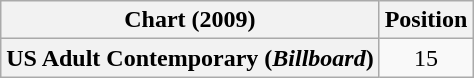<table class="wikitable plainrowheaders" style="text-align:center">
<tr>
<th scope="col">Chart (2009)</th>
<th scope="col">Position</th>
</tr>
<tr>
<th scope="row">US Adult Contemporary (<em>Billboard</em>)</th>
<td>15</td>
</tr>
</table>
